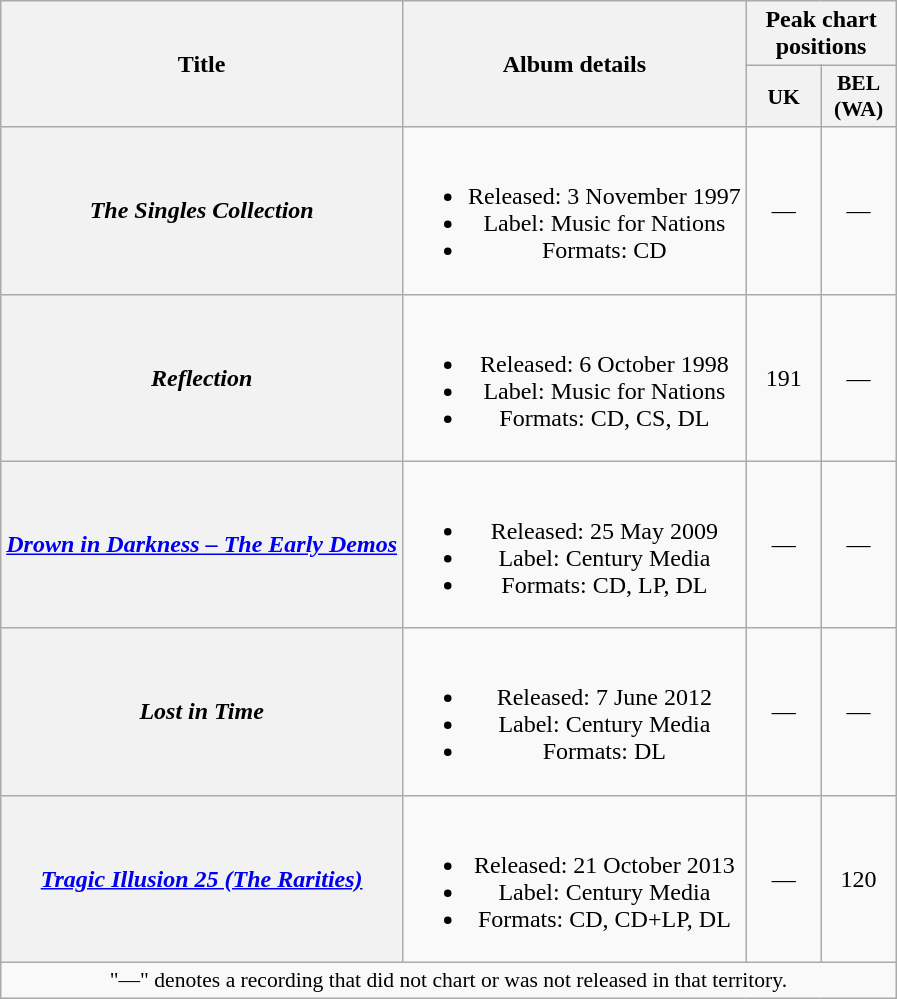<table class="wikitable plainrowheaders" style="text-align:center;">
<tr>
<th scope="col" rowspan="2">Title</th>
<th scope="col" rowspan="2">Album details</th>
<th scope="col" colspan="2">Peak chart positions</th>
</tr>
<tr>
<th scope="col" style="width:3em;font-size:90%;">UK<br></th>
<th scope="col" style="width:3em;font-size:90%;">BEL<br>(WA)<br></th>
</tr>
<tr>
<th scope="row"><em>The Singles Collection</em></th>
<td><br><ul><li>Released: 3 November 1997</li><li>Label: Music for Nations</li><li>Formats: CD</li></ul></td>
<td>—</td>
<td>—</td>
</tr>
<tr>
<th scope="row"><em>Reflection</em></th>
<td><br><ul><li>Released: 6 October 1998</li><li>Label: Music for Nations</li><li>Formats: CD, CS, DL</li></ul></td>
<td>191</td>
<td>—</td>
</tr>
<tr>
<th scope="row"><em><a href='#'>Drown in Darkness – The Early Demos</a></em></th>
<td><br><ul><li>Released: 25 May 2009</li><li>Label: Century Media</li><li>Formats: CD, LP, DL</li></ul></td>
<td>—</td>
<td>—</td>
</tr>
<tr>
<th scope="row"><em>Lost in Time</em></th>
<td><br><ul><li>Released: 7 June 2012</li><li>Label: Century Media</li><li>Formats: DL</li></ul></td>
<td>—</td>
<td>—</td>
</tr>
<tr>
<th scope="row"><em><a href='#'>Tragic Illusion 25 (The Rarities)</a></em></th>
<td><br><ul><li>Released: 21 October 2013</li><li>Label: Century Media</li><li>Formats: CD, CD+LP, DL</li></ul></td>
<td>—</td>
<td>120</td>
</tr>
<tr>
<td colspan="20" style="font-size:90%">"—" denotes a recording that did not chart or was not released in that territory.</td>
</tr>
</table>
